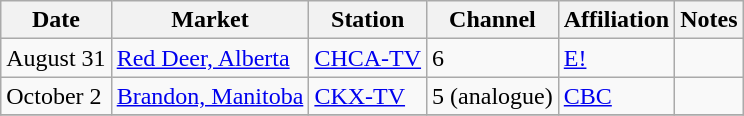<table class="wikitable">
<tr>
<th>Date</th>
<th>Market</th>
<th>Station</th>
<th>Channel</th>
<th>Affiliation</th>
<th>Notes</th>
</tr>
<tr>
<td>August 31</td>
<td><a href='#'>Red Deer, Alberta</a></td>
<td><a href='#'>CHCA-TV</a></td>
<td>6</td>
<td><a href='#'>E!</a></td>
<td></td>
</tr>
<tr>
<td>October 2</td>
<td><a href='#'>Brandon, Manitoba</a></td>
<td><a href='#'>CKX-TV</a></td>
<td>5 (analogue)</td>
<td><a href='#'>CBC</a></td>
<td></td>
</tr>
<tr>
</tr>
</table>
